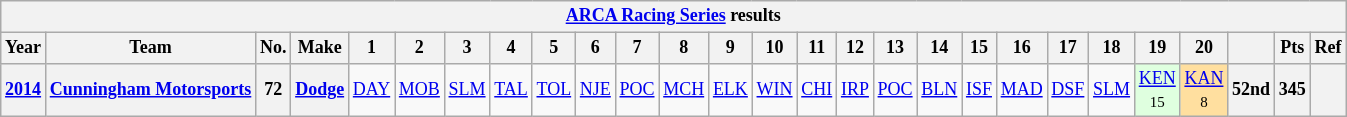<table class="wikitable" style="text-align:center; font-size:75%">
<tr>
<th colspan=45><a href='#'>ARCA Racing Series</a> results</th>
</tr>
<tr>
<th>Year</th>
<th>Team</th>
<th>No.</th>
<th>Make</th>
<th>1</th>
<th>2</th>
<th>3</th>
<th>4</th>
<th>5</th>
<th>6</th>
<th>7</th>
<th>8</th>
<th>9</th>
<th>10</th>
<th>11</th>
<th>12</th>
<th>13</th>
<th>14</th>
<th>15</th>
<th>16</th>
<th>17</th>
<th>18</th>
<th>19</th>
<th>20</th>
<th></th>
<th>Pts</th>
<th>Ref</th>
</tr>
<tr>
<th><a href='#'>2014</a></th>
<th><a href='#'>Cunningham Motorsports</a></th>
<th>72</th>
<th><a href='#'>Dodge</a></th>
<td><a href='#'>DAY</a></td>
<td><a href='#'>MOB</a></td>
<td><a href='#'>SLM</a></td>
<td><a href='#'>TAL</a></td>
<td><a href='#'>TOL</a></td>
<td><a href='#'>NJE</a></td>
<td><a href='#'>POC</a></td>
<td><a href='#'>MCH</a></td>
<td><a href='#'>ELK</a></td>
<td><a href='#'>WIN</a></td>
<td><a href='#'>CHI</a></td>
<td><a href='#'>IRP</a></td>
<td><a href='#'>POC</a></td>
<td><a href='#'>BLN</a></td>
<td><a href='#'>ISF</a></td>
<td><a href='#'>MAD</a></td>
<td><a href='#'>DSF</a></td>
<td><a href='#'>SLM</a></td>
<td style="background:#DFFFDF;"><a href='#'>KEN</a><br><small>15</small></td>
<td style="background:#FFDF9F;"><a href='#'>KAN</a><br><small>8</small></td>
<th>52nd</th>
<th>345</th>
<th></th>
</tr>
</table>
